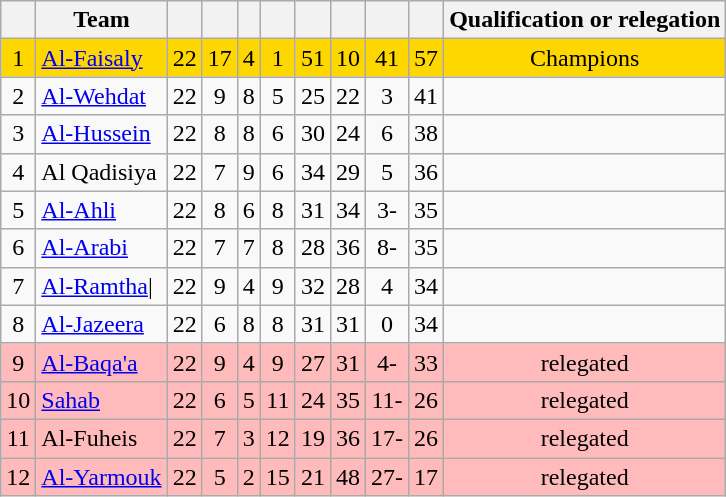<table class="wikitable" style="text-align:center;">
<tr>
<th></th>
<th>Team</th>
<th></th>
<th></th>
<th></th>
<th></th>
<th></th>
<th></th>
<th></th>
<th></th>
<th>Qualification or relegation</th>
</tr>
<tr bgcolor=gold>
<td>1</td>
<td style="text-align:left;"><a href='#'>Al-Faisaly</a></td>
<td>22</td>
<td>17</td>
<td>4</td>
<td>1</td>
<td>51</td>
<td>10</td>
<td>41</td>
<td>57</td>
<td>Champions</td>
</tr>
<tr>
<td>2</td>
<td style="text-align:left;"><a href='#'>Al-Wehdat</a></td>
<td>22</td>
<td>9</td>
<td>8</td>
<td>5</td>
<td>25</td>
<td>22</td>
<td>3</td>
<td>41</td>
<td></td>
</tr>
<tr>
<td>3</td>
<td style="text-align:left;"><a href='#'>Al-Hussein</a></td>
<td>22</td>
<td>8</td>
<td>8</td>
<td>6</td>
<td>30</td>
<td>24</td>
<td>6</td>
<td>38</td>
<td></td>
</tr>
<tr bgcolor=>
<td>4</td>
<td style="text-align:left;">Al Qadisiya</td>
<td>22</td>
<td>7</td>
<td>9</td>
<td>6</td>
<td>34</td>
<td>29</td>
<td>5</td>
<td>36</td>
<td></td>
</tr>
<tr>
<td>5</td>
<td style="text-align:left;"><a href='#'>Al-Ahli</a></td>
<td>22</td>
<td>8</td>
<td>6</td>
<td>8</td>
<td>31</td>
<td>34</td>
<td>3-</td>
<td>35</td>
<td></td>
</tr>
<tr bgcolor=>
<td>6</td>
<td style="text-align:left;"><a href='#'>Al-Arabi</a></td>
<td>22</td>
<td>7</td>
<td>7</td>
<td>8</td>
<td>28</td>
<td>36</td>
<td>8-</td>
<td>35</td>
<td></td>
</tr>
<tr bgcolor=>
<td>7</td>
<td style="text-align:left;"><a href='#'>Al-Ramtha</a>|</td>
<td>22</td>
<td>9</td>
<td>4</td>
<td>9</td>
<td>32</td>
<td>28</td>
<td>4</td>
<td>34</td>
<td></td>
</tr>
<tr bgcolor=>
<td>8</td>
<td style="text-align:left;"><a href='#'>Al-Jazeera</a></td>
<td>22</td>
<td>6</td>
<td>8</td>
<td>8</td>
<td>31</td>
<td>31</td>
<td>0</td>
<td>34</td>
<td></td>
</tr>
<tr bgcolor="FFBBBB">
<td>9</td>
<td style="text-align:left;"><a href='#'>Al-Baqa'a</a></td>
<td>22</td>
<td>9</td>
<td>4</td>
<td>9</td>
<td>27</td>
<td>31</td>
<td>4-</td>
<td>33</td>
<td>relegated</td>
</tr>
<tr bgcolor="FFBBBB">
<td>10</td>
<td style="text-align:left;"><a href='#'>Sahab</a></td>
<td>22</td>
<td>6</td>
<td>5</td>
<td>11</td>
<td>24</td>
<td>35</td>
<td>11-</td>
<td>26</td>
<td>relegated</td>
</tr>
<tr bgcolor="FFBBBB">
<td>11</td>
<td style="text-align:left;">Al-Fuheis</td>
<td>22</td>
<td>7</td>
<td>3</td>
<td>12</td>
<td>19</td>
<td>36</td>
<td>17-</td>
<td>26</td>
<td>relegated</td>
</tr>
<tr bgcolor="FFBBBB">
<td>12</td>
<td style="text-align:left;"><a href='#'>Al-Yarmouk</a></td>
<td>22</td>
<td>5</td>
<td>2</td>
<td>15</td>
<td>21</td>
<td>48</td>
<td>27-</td>
<td>17</td>
<td>relegated</td>
</tr>
</table>
